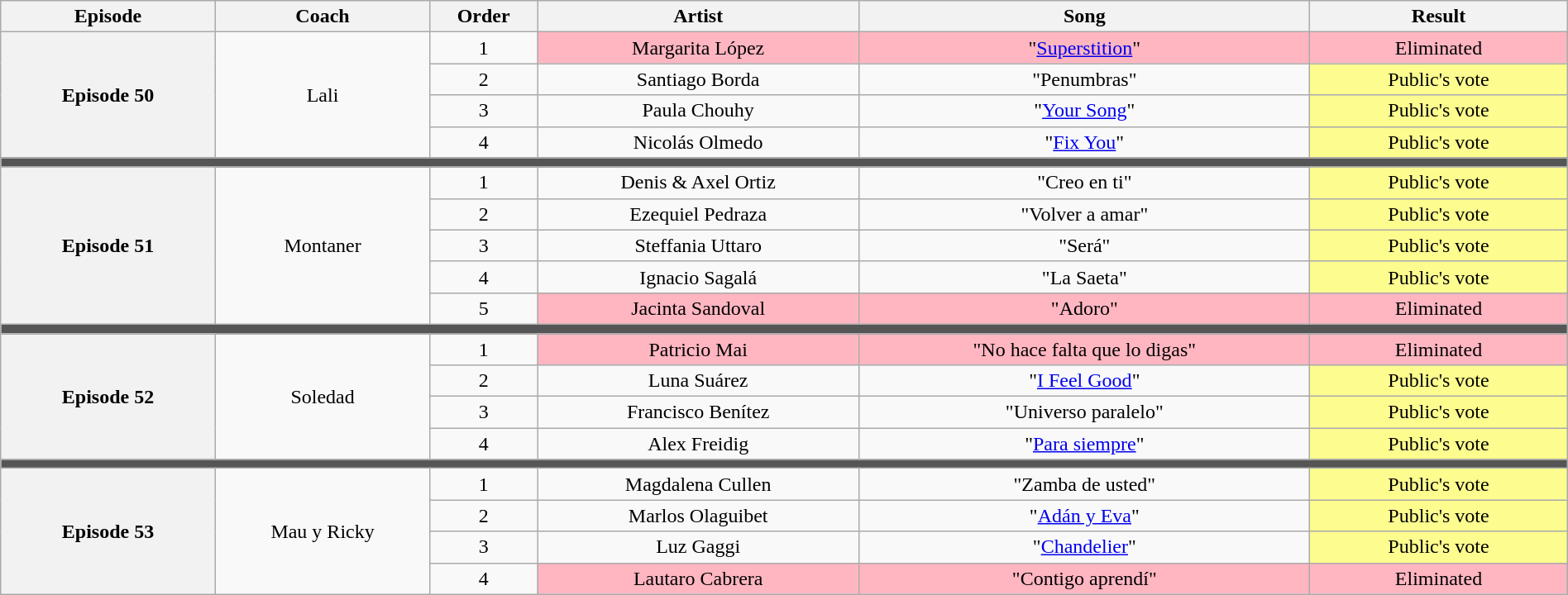<table class="wikitable" style="text-align:center; width:100%">
<tr>
<th style="width:10%">Episode</th>
<th style="width:10%">Coach</th>
<th style="width:05%">Order</th>
<th style="width:15%">Artist</th>
<th style="width:21%">Song</th>
<th style="width:12%">Result</th>
</tr>
<tr>
<th rowspan="4" scope="row">Episode 50<br></th>
<td rowspan="4">Lali</td>
<td>1</td>
<td style="background:lightpink">Margarita López</td>
<td style="background:lightpink">"<a href='#'>Superstition</a>"</td>
<td style="background:lightpink">Eliminated</td>
</tr>
<tr>
<td>2</td>
<td>Santiago Borda</td>
<td>"Penumbras"</td>
<td style="background:#fdfc8f">Public's vote</td>
</tr>
<tr>
<td>3</td>
<td>Paula Chouhy</td>
<td>"<a href='#'>Your Song</a>"</td>
<td style="background:#fdfc8f">Public's vote</td>
</tr>
<tr>
<td>4</td>
<td>Nicolás Olmedo</td>
<td>"<a href='#'>Fix You</a>"</td>
<td style="background:#fdfc8f">Public's vote</td>
</tr>
<tr>
<td colspan="6" style="background:#555"></td>
</tr>
<tr>
<th rowspan="5" scope="row">Episode 51<br></th>
<td rowspan="5">Montaner</td>
<td>1</td>
<td>Denis & Axel Ortiz</td>
<td>"Creo en ti"</td>
<td style="background:#fdfc8f">Public's vote</td>
</tr>
<tr>
<td>2</td>
<td>Ezequiel Pedraza</td>
<td>"Volver a amar"</td>
<td style="background:#fdfc8f">Public's vote</td>
</tr>
<tr>
<td>3</td>
<td>Steffania Uttaro</td>
<td>"Será"</td>
<td style="background:#fdfc8f">Public's vote</td>
</tr>
<tr>
<td>4</td>
<td>Ignacio Sagalá</td>
<td>"La Saeta"</td>
<td style="background:#fdfc8f">Public's vote</td>
</tr>
<tr>
<td>5</td>
<td style="background:lightpink">Jacinta Sandoval</td>
<td style="background:lightpink">"Adoro"</td>
<td style="background:lightpink">Eliminated</td>
</tr>
<tr>
<td colspan="6" style="background:#555"></td>
</tr>
<tr>
<th rowspan="4" scope="row">Episode 52<br></th>
<td rowspan="4">Soledad</td>
<td>1</td>
<td style="background:lightpink">Patricio Mai</td>
<td style="background:lightpink">"No hace falta que lo digas"</td>
<td style="background:lightpink">Eliminated</td>
</tr>
<tr>
<td>2</td>
<td>Luna Suárez</td>
<td>"<a href='#'>I Feel Good</a>"</td>
<td style="background:#fdfc8f">Public's vote</td>
</tr>
<tr>
<td>3</td>
<td>Francisco Benítez</td>
<td>"Universo paralelo"</td>
<td style="background:#fdfc8f">Public's vote</td>
</tr>
<tr>
<td>4</td>
<td>Alex Freidig</td>
<td>"<a href='#'>Para siempre</a>"</td>
<td style="background:#fdfc8f">Public's vote</td>
</tr>
<tr>
<td colspan="6" style="background:#555"></td>
</tr>
<tr>
<th rowspan="4" scope="row">Episode 53<br></th>
<td rowspan="4">Mau y Ricky</td>
<td>1</td>
<td>Magdalena Cullen</td>
<td>"Zamba de usted"</td>
<td style="background:#fdfc8f">Public's vote</td>
</tr>
<tr>
<td>2</td>
<td>Marlos Olaguibet</td>
<td>"<a href='#'>Adán y Eva</a>"</td>
<td style="background:#fdfc8f">Public's vote</td>
</tr>
<tr>
<td>3</td>
<td>Luz Gaggi</td>
<td>"<a href='#'>Chandelier</a>"</td>
<td style="background:#fdfc8f">Public's vote</td>
</tr>
<tr>
<td>4</td>
<td style="background:lightpink">Lautaro Cabrera</td>
<td style="background:lightpink">"Contigo aprendí"</td>
<td style="background:lightpink">Eliminated</td>
</tr>
</table>
